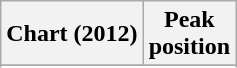<table class="wikitable sortable">
<tr>
<th>Chart (2012)</th>
<th>Peak<br>position</th>
</tr>
<tr>
</tr>
<tr>
</tr>
<tr>
</tr>
<tr>
</tr>
<tr>
</tr>
</table>
